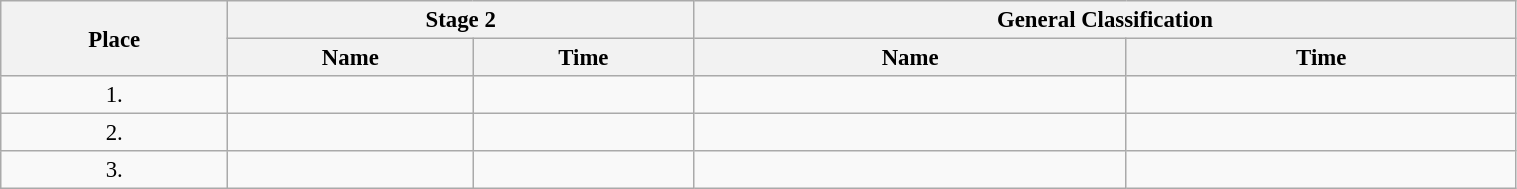<table class=wikitable style="font-size:95%" width="80%">
<tr>
<th rowspan="2">Place</th>
<th colspan="2">Stage 2</th>
<th colspan="2">General Classification</th>
</tr>
<tr>
<th>Name</th>
<th>Time</th>
<th>Name</th>
<th>Time</th>
</tr>
<tr>
<td align="center">1.</td>
<td></td>
<td></td>
<td></td>
<td></td>
</tr>
<tr>
<td align="center">2.</td>
<td></td>
<td></td>
<td></td>
<td></td>
</tr>
<tr>
<td align="center">3.</td>
<td></td>
<td></td>
<td></td>
<td></td>
</tr>
</table>
